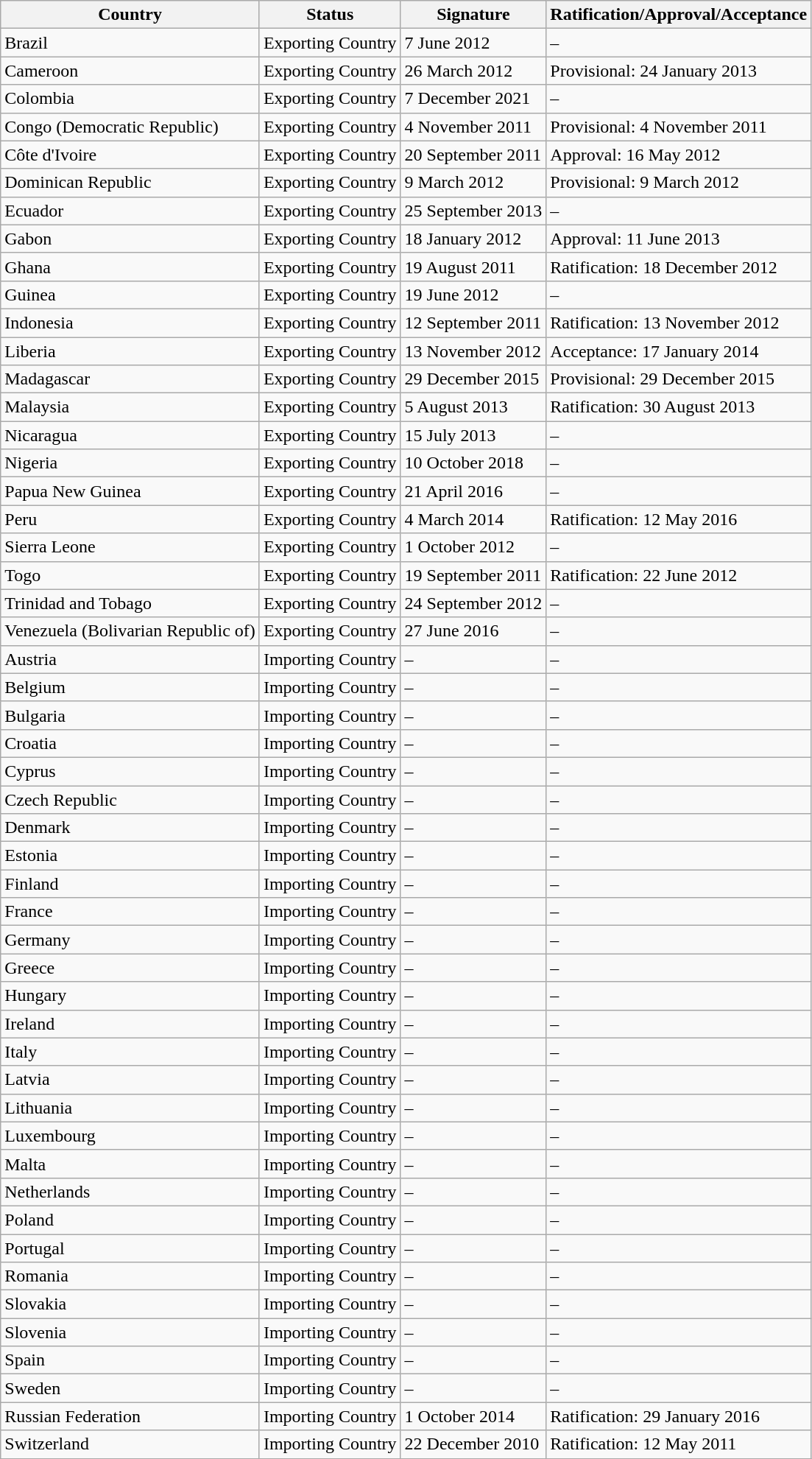<table class="wikitable sortable">
<tr>
<th>Country</th>
<th>Status</th>
<th>Signature</th>
<th>Ratification/Approval/Acceptance</th>
</tr>
<tr>
<td>Brazil</td>
<td>Exporting Country</td>
<td>7 June 2012</td>
<td>–</td>
</tr>
<tr>
<td>Cameroon</td>
<td>Exporting Country</td>
<td>26 March 2012</td>
<td>Provisional: 24 January 2013</td>
</tr>
<tr>
<td>Colombia </td>
<td>Exporting Country</td>
<td>7 December 2021</td>
<td>–</td>
</tr>
<tr>
<td>Congo (Democratic Republic)</td>
<td>Exporting Country</td>
<td>4 November 2011</td>
<td>Provisional: 4 November 2011</td>
</tr>
<tr>
<td>Côte d'Ivoire</td>
<td>Exporting Country</td>
<td>20 September 2011</td>
<td>Approval: 16 May 2012</td>
</tr>
<tr>
<td>Dominican Republic</td>
<td>Exporting Country</td>
<td>9 March 2012</td>
<td>Provisional: 9 March 2012</td>
</tr>
<tr>
<td>Ecuador</td>
<td>Exporting Country</td>
<td>25 September 2013</td>
<td>–</td>
</tr>
<tr>
<td>Gabon</td>
<td>Exporting Country</td>
<td>18 January 2012</td>
<td>Approval: 11 June 2013</td>
</tr>
<tr>
<td>Ghana</td>
<td>Exporting Country</td>
<td>19 August 2011</td>
<td>Ratification: 18 December 2012</td>
</tr>
<tr>
<td>Guinea</td>
<td>Exporting Country</td>
<td>19 June 2012</td>
<td>–</td>
</tr>
<tr>
<td>Indonesia</td>
<td>Exporting Country</td>
<td>12 September 2011</td>
<td>Ratification: 13 November 2012</td>
</tr>
<tr>
<td>Liberia</td>
<td>Exporting Country</td>
<td>13 November 2012</td>
<td>Acceptance: 17 January 2014</td>
</tr>
<tr>
<td>Madagascar</td>
<td>Exporting Country</td>
<td>29 December 2015</td>
<td>Provisional: 29 December 2015</td>
</tr>
<tr>
<td>Malaysia</td>
<td>Exporting Country</td>
<td>5 August 2013</td>
<td>Ratification: 30 August 2013</td>
</tr>
<tr>
<td>Nicaragua</td>
<td>Exporting Country</td>
<td>15 July 2013</td>
<td>–</td>
</tr>
<tr>
<td>Nigeria</td>
<td>Exporting Country</td>
<td>10 October 2018</td>
<td>–</td>
</tr>
<tr>
<td>Papua New Guinea</td>
<td>Exporting Country</td>
<td>21 April 2016</td>
<td>–</td>
</tr>
<tr>
<td>Peru</td>
<td>Exporting Country</td>
<td>4 March 2014</td>
<td>Ratification: 12 May 2016</td>
</tr>
<tr>
<td>Sierra Leone</td>
<td>Exporting Country</td>
<td>1 October 2012</td>
<td>–</td>
</tr>
<tr>
<td>Togo</td>
<td>Exporting Country</td>
<td>19 September 2011</td>
<td>Ratification: 22 June 2012</td>
</tr>
<tr>
<td>Trinidad and Tobago</td>
<td>Exporting Country</td>
<td>24 September 2012</td>
<td>–</td>
</tr>
<tr>
<td>Venezuela (Bolivarian Republic of)</td>
<td>Exporting Country</td>
<td>27 June 2016</td>
<td>–</td>
</tr>
<tr>
<td>Austria</td>
<td>Importing Country</td>
<td>–</td>
<td>–</td>
</tr>
<tr>
<td>Belgium</td>
<td>Importing Country</td>
<td>–</td>
<td>–</td>
</tr>
<tr>
<td>Bulgaria</td>
<td>Importing Country</td>
<td>–</td>
<td>–</td>
</tr>
<tr>
<td>Croatia</td>
<td>Importing Country</td>
<td>–</td>
<td>–</td>
</tr>
<tr>
<td>Cyprus</td>
<td>Importing Country</td>
<td>–</td>
<td>–</td>
</tr>
<tr>
<td>Czech Republic</td>
<td>Importing Country</td>
<td>–</td>
<td>–</td>
</tr>
<tr>
<td>Denmark</td>
<td>Importing Country</td>
<td>–</td>
<td>–</td>
</tr>
<tr>
<td>Estonia</td>
<td>Importing Country</td>
<td>–</td>
<td>–</td>
</tr>
<tr>
<td>Finland</td>
<td>Importing Country</td>
<td>–</td>
<td>–</td>
</tr>
<tr>
<td>France</td>
<td>Importing Country</td>
<td>–</td>
<td>–</td>
</tr>
<tr>
<td>Germany</td>
<td>Importing Country</td>
<td>–</td>
<td>–</td>
</tr>
<tr>
<td>Greece</td>
<td>Importing Country</td>
<td>–</td>
<td>–</td>
</tr>
<tr>
<td>Hungary</td>
<td>Importing Country</td>
<td>–</td>
<td>–</td>
</tr>
<tr>
<td>Ireland</td>
<td>Importing Country</td>
<td>–</td>
<td>–</td>
</tr>
<tr>
<td>Italy</td>
<td>Importing Country</td>
<td>–</td>
<td>–</td>
</tr>
<tr>
<td>Latvia</td>
<td>Importing Country</td>
<td>–</td>
<td>–</td>
</tr>
<tr>
<td>Lithuania</td>
<td>Importing Country</td>
<td>–</td>
<td>–</td>
</tr>
<tr>
<td>Luxembourg</td>
<td>Importing Country</td>
<td>–</td>
<td>–</td>
</tr>
<tr>
<td>Malta</td>
<td>Importing Country</td>
<td>–</td>
<td>–</td>
</tr>
<tr>
<td>Netherlands</td>
<td>Importing Country</td>
<td>–</td>
<td>–</td>
</tr>
<tr>
<td>Poland</td>
<td>Importing Country</td>
<td>–</td>
<td>–</td>
</tr>
<tr>
<td>Portugal</td>
<td>Importing Country</td>
<td>–</td>
<td>–</td>
</tr>
<tr>
<td>Romania</td>
<td>Importing Country</td>
<td>–</td>
<td>–</td>
</tr>
<tr>
<td>Slovakia</td>
<td>Importing Country</td>
<td>–</td>
<td>–</td>
</tr>
<tr>
<td>Slovenia</td>
<td>Importing Country</td>
<td>–</td>
<td>–</td>
</tr>
<tr>
<td>Spain</td>
<td>Importing Country</td>
<td>–</td>
<td>–</td>
</tr>
<tr>
<td>Sweden</td>
<td>Importing Country</td>
<td>–</td>
<td>–</td>
</tr>
<tr>
<td>Russian Federation</td>
<td>Importing Country</td>
<td>1 October 2014</td>
<td>Ratification: 29 January 2016</td>
</tr>
<tr>
<td>Switzerland</td>
<td>Importing Country</td>
<td>22 December 2010</td>
<td>Ratification: 12 May 2011</td>
</tr>
<tr>
</tr>
</table>
